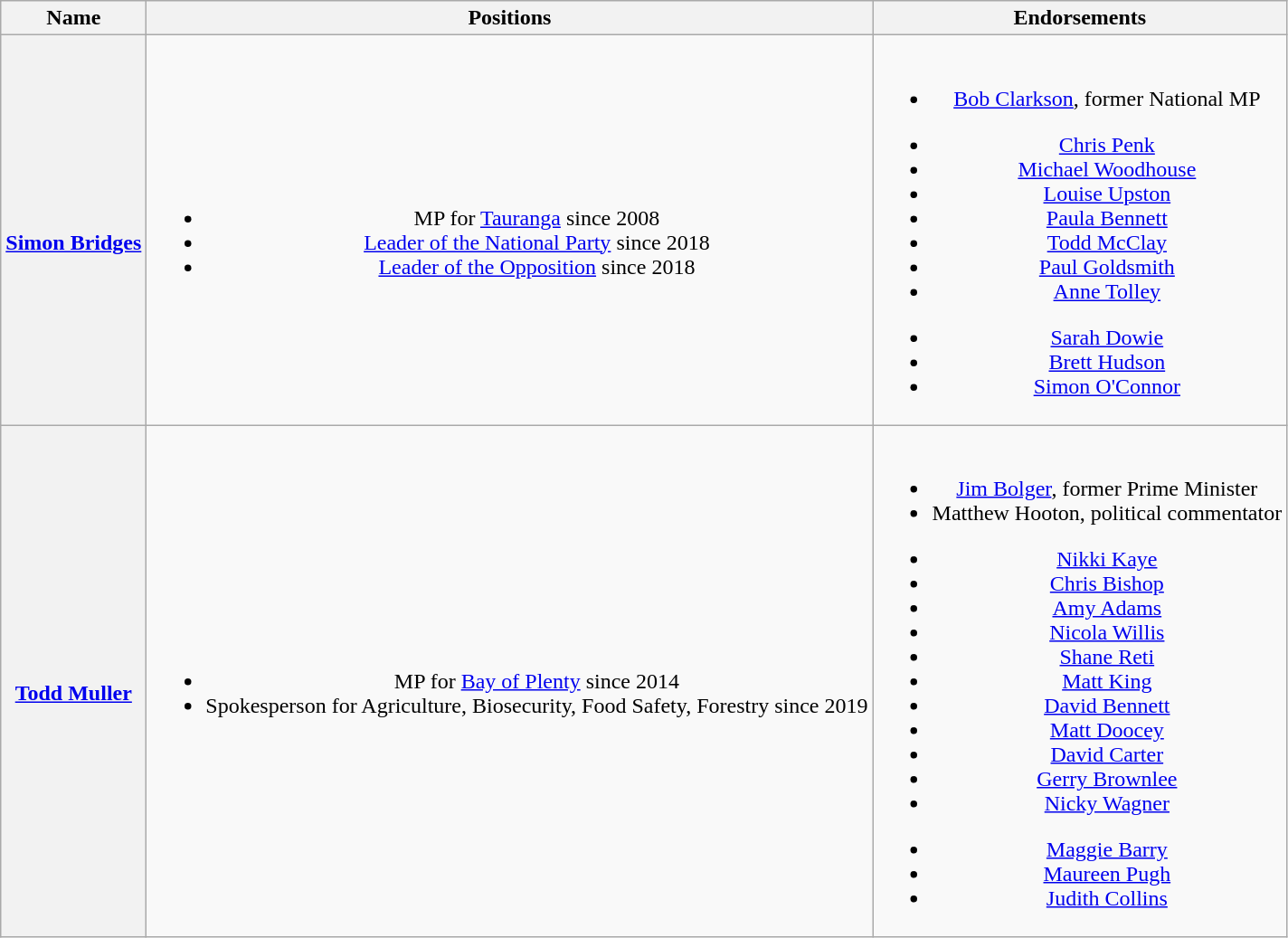<table class="wikitable sortable" style="text-align:center">
<tr>
<th scope="col">Name</th>
<th scope="col">Positions</th>
<th scope="col">Endorsements</th>
</tr>
<tr>
<th scope="row"><br> <a href='#'>Simon Bridges</a></th>
<td><br><ul><li>MP for <a href='#'>Tauranga</a> since 2008</li><li><a href='#'>Leader of the National Party</a> since 2018</li><li><a href='#'>Leader of the Opposition</a> since 2018</li></ul></td>
<td><br><ul><li><a href='#'>Bob Clarkson</a>, former National MP</li></ul><ul><li><a href='#'>Chris Penk</a></li><li><a href='#'>Michael Woodhouse</a></li><li><a href='#'>Louise Upston</a></li><li><a href='#'>Paula Bennett</a></li><li><a href='#'>Todd McClay</a></li><li><a href='#'>Paul Goldsmith</a></li><li><a href='#'>Anne Tolley</a></li></ul><ul><li><a href='#'>Sarah Dowie</a></li><li><a href='#'>Brett Hudson</a></li><li><a href='#'>Simon O'Connor</a></li></ul></td>
</tr>
<tr>
<th scope="row"><br> <a href='#'>Todd Muller</a></th>
<td><br><ul><li>MP for <a href='#'>Bay of Plenty</a> since 2014</li><li>Spokesperson for Agriculture, Biosecurity, Food Safety, Forestry since 2019</li></ul></td>
<td><br><ul><li><a href='#'>Jim Bolger</a>, former Prime Minister</li><li>Matthew Hooton, political commentator</li></ul><ul><li><a href='#'>Nikki Kaye</a></li><li><a href='#'>Chris Bishop</a></li><li><a href='#'>Amy Adams</a></li><li><a href='#'>Nicola Willis</a></li><li><a href='#'>Shane Reti</a></li><li><a href='#'>Matt King</a></li><li><a href='#'>David Bennett</a></li><li><a href='#'>Matt Doocey</a></li><li><a href='#'>David Carter</a></li><li><a href='#'>Gerry Brownlee</a></li><li><a href='#'>Nicky Wagner</a></li></ul><ul><li><a href='#'>Maggie Barry</a></li><li><a href='#'>Maureen Pugh</a></li><li><a href='#'>Judith Collins</a></li></ul></td>
</tr>
</table>
